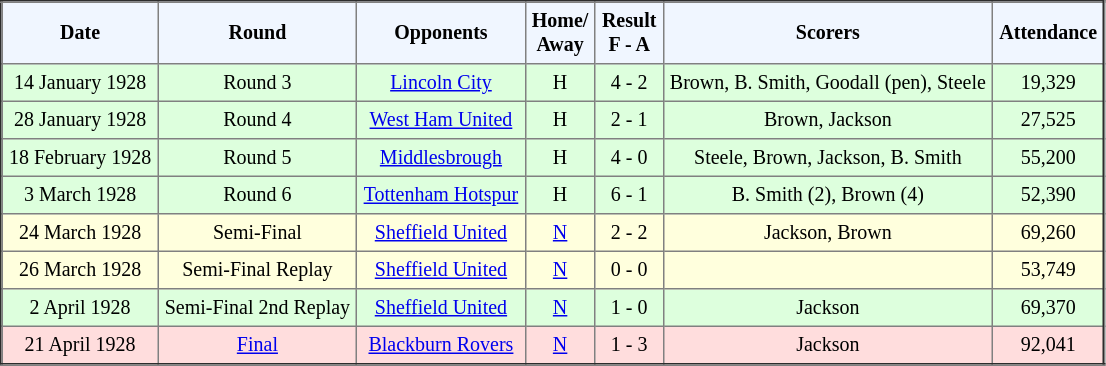<table border="2" cellpadding="4" style="border-collapse:collapse; text-align:center; font-size:smaller;">
<tr style="background:#f0f6ff;">
<th><strong>Date</strong></th>
<th><strong>Round</strong></th>
<th><strong>Opponents</strong></th>
<th><strong>Home/<br>Away</strong></th>
<th><strong>Result<br>F - A</strong></th>
<th><strong>Scorers</strong></th>
<th><strong>Attendance</strong></th>
</tr>
<tr bgcolor="#ddffdd">
<td>14 January 1928</td>
<td>Round 3</td>
<td><a href='#'>Lincoln City</a></td>
<td>H</td>
<td>4 - 2</td>
<td>Brown, B. Smith, Goodall (pen), Steele</td>
<td>19,329</td>
</tr>
<tr bgcolor="#ddffdd">
<td>28 January 1928</td>
<td>Round 4</td>
<td><a href='#'>West Ham United</a></td>
<td>H</td>
<td>2 - 1</td>
<td>Brown, Jackson</td>
<td>27,525</td>
</tr>
<tr bgcolor="#ddffdd">
<td>18 February 1928</td>
<td>Round 5</td>
<td><a href='#'>Middlesbrough</a></td>
<td>H</td>
<td>4 - 0</td>
<td>Steele, Brown, Jackson, B. Smith</td>
<td>55,200</td>
</tr>
<tr bgcolor="#ddffdd">
<td>3 March 1928</td>
<td>Round 6</td>
<td><a href='#'>Tottenham Hotspur</a></td>
<td>H</td>
<td>6 - 1</td>
<td>B. Smith (2), Brown (4)</td>
<td>52,390</td>
</tr>
<tr bgcolor="#ffffdd">
<td>24 March 1928</td>
<td>Semi-Final</td>
<td><a href='#'>Sheffield United</a></td>
<td><a href='#'>N</a></td>
<td>2 - 2</td>
<td>Jackson, Brown</td>
<td>69,260</td>
</tr>
<tr bgcolor="#ffffdd">
<td>26 March 1928</td>
<td>Semi-Final Replay</td>
<td><a href='#'>Sheffield United</a></td>
<td><a href='#'>N</a></td>
<td>0 - 0</td>
<td></td>
<td>53,749</td>
</tr>
<tr bgcolor="#ddffdd">
<td>2 April 1928</td>
<td>Semi-Final 2nd Replay</td>
<td><a href='#'>Sheffield United</a></td>
<td><a href='#'>N</a></td>
<td>1 - 0</td>
<td>Jackson</td>
<td>69,370</td>
</tr>
<tr bgcolor="#ffdddd">
<td>21 April 1928</td>
<td><a href='#'>Final</a></td>
<td><a href='#'>Blackburn Rovers</a></td>
<td><a href='#'>N</a></td>
<td>1 - 3</td>
<td>Jackson</td>
<td>92,041</td>
</tr>
</table>
